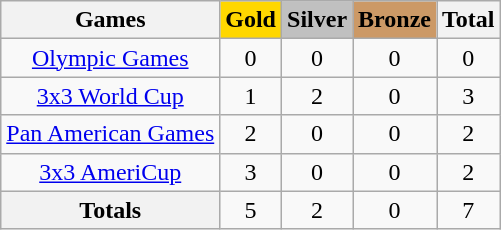<table class="wikitable sortable plainrowheaders" border="1" style="text-align:center;">
<tr>
<th>Games</th>
<th style="background-color:gold">Gold</th>
<th style="background-color:silver">Silver</th>
<th style="background-color:#cc9966">Bronze</th>
<th>Total</th>
</tr>
<tr>
<td><a href='#'>Olympic Games</a></td>
<td>0</td>
<td>0</td>
<td>0</td>
<td>0</td>
</tr>
<tr>
<td align="center"><a href='#'>3x3 World Cup</a></td>
<td>1</td>
<td>2</td>
<td>0</td>
<td>3</td>
</tr>
<tr>
<td><a href='#'>Pan American Games</a></td>
<td>2</td>
<td>0</td>
<td>0</td>
<td>2</td>
</tr>
<tr>
<td align="center"><a href='#'>3x3 AmeriCup</a></td>
<td>3</td>
<td>0</td>
<td>0</td>
<td>2</td>
</tr>
<tr>
<th align="center">Totals</th>
<td>5</td>
<td>2</td>
<td>0</td>
<td>7</td>
</tr>
</table>
